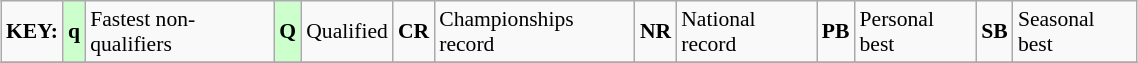<table class="wikitable" style="margin:0.5em auto; font-size:90%;position:relative;" width=60%>
<tr>
<td><strong>KEY:</strong></td>
<td bgcolor=ccffcc align=center><strong>q</strong></td>
<td>Fastest non-qualifiers</td>
<td bgcolor=ccffcc align=center><strong>Q</strong></td>
<td>Qualified</td>
<td align=center><strong>CR</strong></td>
<td>Championships record</td>
<td align=center><strong>NR</strong></td>
<td>National record</td>
<td align=center><strong>PB</strong></td>
<td>Personal best</td>
<td align=center><strong>SB</strong></td>
<td>Seasonal best</td>
</tr>
<tr>
</tr>
</table>
